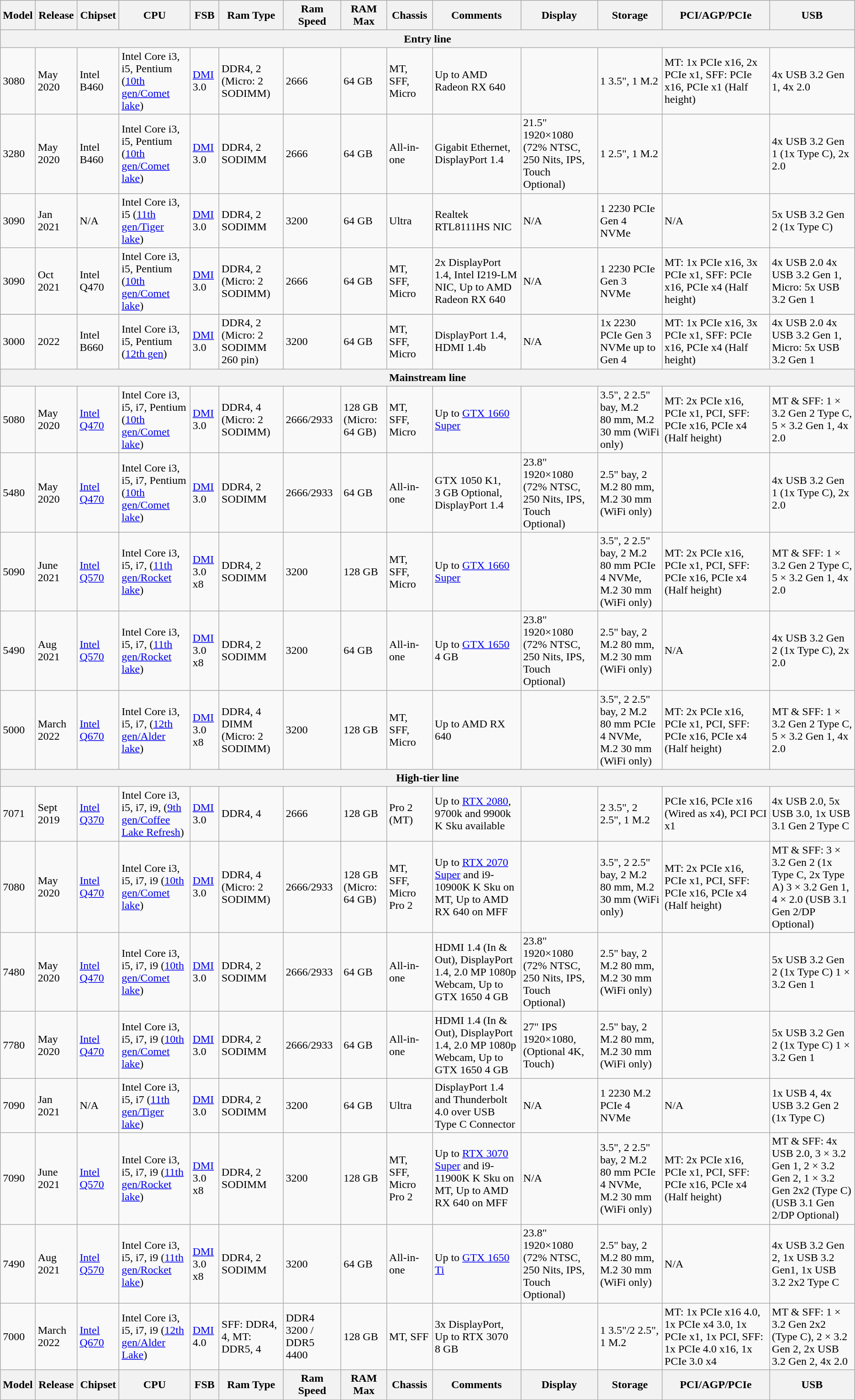<table class="wikitable sortable">
<tr>
<th>Model</th>
<th>Release</th>
<th>Chipset</th>
<th>CPU</th>
<th>FSB</th>
<th>Ram Type</th>
<th>Ram Speed</th>
<th>RAM Max</th>
<th>Chassis</th>
<th>Comments</th>
<th>Display</th>
<th>Storage</th>
<th>PCI/AGP/PCIe</th>
<th>USB</th>
</tr>
<tr>
<th colspan="14">Entry line</th>
</tr>
<tr>
<td>3080</td>
<td>May 2020</td>
<td>Intel B460</td>
<td>Intel Core i3, i5, Pentium (<a href='#'>10th gen/Comet lake</a>)</td>
<td><a href='#'>DMI</a> 3.0</td>
<td>DDR4, 2 (Micro: 2 SODIMM)</td>
<td>2666</td>
<td>64 GB</td>
<td>MT, SFF, Micro</td>
<td>Up to AMD Radeon RX 640</td>
<td></td>
<td>1 3.5", 1 M.2</td>
<td>MT: 1x PCIe x16, 2x PCIe x1, SFF: PCIe x16, PCIe x1 (Half height)</td>
<td>4x USB 3.2 Gen 1, 4x 2.0</td>
</tr>
<tr>
<td>3280</td>
<td>May 2020</td>
<td>Intel B460</td>
<td>Intel Core i3, i5, Pentium (<a href='#'>10th gen/Comet lake</a>)</td>
<td><a href='#'>DMI</a> 3.0</td>
<td>DDR4, 2 SODIMM</td>
<td>2666</td>
<td>64 GB</td>
<td>All-in-one</td>
<td>Gigabit Ethernet, DisplayPort 1.4</td>
<td>21.5" 1920×1080 (72% NTSC, 250 Nits, IPS, Touch Optional)</td>
<td>1 2.5", 1 M.2</td>
<td></td>
<td>4x USB 3.2 Gen 1 (1x Type C), 2x 2.0</td>
</tr>
<tr>
<td>3090</td>
<td>Jan 2021</td>
<td>N/A</td>
<td>Intel Core i3, i5 (<a href='#'>11th gen/Tiger lake</a>)</td>
<td><a href='#'>DMI</a> 3.0</td>
<td>DDR4, 2 SODIMM</td>
<td>3200</td>
<td>64 GB</td>
<td>Ultra</td>
<td>Realtek RTL8111HS NIC</td>
<td>N/A</td>
<td>1 2230 PCIe Gen 4 NVMe</td>
<td>N/A</td>
<td>5x USB 3.2 Gen 2 (1x Type C)</td>
</tr>
<tr>
<td>3090</td>
<td>Oct 2021</td>
<td>Intel Q470</td>
<td>Intel Core i3, i5, Pentium (<a href='#'>10th gen/Comet lake</a>)</td>
<td><a href='#'>DMI</a> 3.0</td>
<td>DDR4, 2 (Micro: 2 SODIMM)</td>
<td>2666</td>
<td>64 GB</td>
<td>MT, SFF, Micro</td>
<td>2x DisplayPort 1.4, Intel I219-LM NIC, Up to AMD Radeon RX 640</td>
<td>N/A</td>
<td>1 2230 PCIe Gen 3 NVMe</td>
<td>MT: 1x PCIe x16, 3x PCIe x1, SFF: PCIe x16, PCIe x4 (Half height)</td>
<td>4x USB 2.0 4x USB 3.2 Gen 1, Micro: 5x USB 3.2 Gen 1</td>
</tr>
<tr>
</tr>
<tr>
<td>3000</td>
<td>2022</td>
<td>Intel B660</td>
<td>Intel Core i3, i5, Pentium (<a href='#'>12th gen</a>)</td>
<td><a href='#'>DMI</a> 3.0</td>
<td>DDR4, 2 (Micro: 2 SODIMM 260 pin)</td>
<td>3200</td>
<td>64 GB</td>
<td>MT, SFF, Micro</td>
<td>DisplayPort 1.4, HDMI 1.4b</td>
<td>N/A</td>
<td>1x 2230 PCIe Gen 3 NVMe up to Gen 4</td>
<td>MT: 1x PCIe x16, 3x PCIe x1, SFF: PCIe x16, PCIe x4 (Half height)</td>
<td>4x USB 2.0 4x USB 3.2 Gen 1, Micro: 5x USB 3.2 Gen 1</td>
</tr>
<tr>
<th colspan="14">Mainstream line</th>
</tr>
<tr>
<td>5080</td>
<td>May 2020</td>
<td><a href='#'>Intel Q470</a></td>
<td>Intel Core i3, i5, i7, Pentium (<a href='#'>10th gen/Comet lake</a>)</td>
<td><a href='#'>DMI</a> 3.0</td>
<td>DDR4, 4 (Micro: 2 SODIMM)</td>
<td>2666/2933</td>
<td>128 GB (Micro: 64 GB)</td>
<td>MT, SFF, Micro</td>
<td>Up to <a href='#'>GTX 1660 Super</a></td>
<td></td>
<td>3.5", 2 2.5" bay, M.2 80 mm, M.2 30 mm (WiFi only)</td>
<td>MT: 2x PCIe x16, PCIe x1, PCI, SFF: PCIe x16, PCIe x4 (Half height)</td>
<td>MT & SFF: 1 × 3.2 Gen 2 Type C, 5 × 3.2 Gen 1, 4x 2.0</td>
</tr>
<tr>
<td>5480</td>
<td>May 2020</td>
<td><a href='#'>Intel Q470</a></td>
<td>Intel Core i3, i5, i7, Pentium (<a href='#'>10th gen/Comet lake</a>)</td>
<td><a href='#'>DMI</a> 3.0</td>
<td>DDR4, 2 SODIMM</td>
<td>2666/2933</td>
<td>64 GB</td>
<td>All-in-one</td>
<td>GTX 1050 K1, 3 GB Optional, DisplayPort 1.4</td>
<td>23.8" 1920×1080 (72% NTSC, 250 Nits, IPS, Touch Optional)</td>
<td>2.5" bay, 2 M.2 80 mm, M.2 30 mm (WiFi only)</td>
<td></td>
<td>4x USB 3.2 Gen 1 (1x Type C), 2x 2.0</td>
</tr>
<tr>
<td>5090</td>
<td>June 2021</td>
<td><a href='#'>Intel Q570</a></td>
<td>Intel Core i3, i5, i7, (<a href='#'>11th gen/Rocket lake</a>)</td>
<td><a href='#'>DMI</a> 3.0 x8</td>
<td>DDR4, 2 SODIMM</td>
<td>3200</td>
<td>128 GB</td>
<td>MT, SFF, Micro</td>
<td>Up to <a href='#'>GTX 1660 Super</a></td>
<td></td>
<td>3.5", 2 2.5" bay, 2 M.2 80 mm PCIe 4 NVMe, M.2 30 mm (WiFi only)</td>
<td>MT: 2x PCIe x16, PCIe x1, PCI, SFF: PCIe x16, PCIe x4 (Half height)</td>
<td>MT & SFF: 1 × 3.2 Gen 2 Type C, 5 × 3.2 Gen 1, 4x 2.0</td>
</tr>
<tr>
<td>5490</td>
<td>Aug 2021</td>
<td><a href='#'>Intel Q570</a></td>
<td>Intel Core i3, i5, i7, (<a href='#'>11th gen/Rocket lake</a>)</td>
<td><a href='#'>DMI</a> 3.0 x8</td>
<td>DDR4, 2 SODIMM</td>
<td>3200</td>
<td>64 GB</td>
<td>All-in-one</td>
<td>Up to <a href='#'>GTX 1650</a> 4 GB</td>
<td>23.8" 1920×1080 (72% NTSC, 250 Nits, IPS, Touch Optional)</td>
<td>2.5" bay, 2 M.2 80 mm, M.2 30 mm (WiFi only)</td>
<td>N/A</td>
<td>4x USB 3.2 Gen 2 (1x Type C), 2x 2.0</td>
</tr>
<tr>
<td>5000</td>
<td>March 2022</td>
<td><a href='#'>Intel Q670</a></td>
<td>Intel Core i3, i5, i7, (<a href='#'>12th gen/Alder lake</a>)</td>
<td><a href='#'>DMI</a> 3.0 x8</td>
<td>DDR4, 4 DIMM (Micro: 2 SODIMM)</td>
<td>3200</td>
<td>128 GB</td>
<td>MT, SFF, Micro</td>
<td>Up to AMD RX 640</td>
<td></td>
<td>3.5", 2 2.5" bay, 2 M.2 80 mm PCIe 4 NVMe, M.2 30 mm (WiFi only)</td>
<td>MT: 2x PCIe x16, PCIe x1, PCI, SFF: PCIe x16, PCIe x4 (Half height)</td>
<td>MT & SFF: 1 × 3.2 Gen 2 Type C, 5 × 3.2 Gen 1, 4x 2.0</td>
</tr>
<tr>
<th colspan="14">High-tier line</th>
</tr>
<tr>
<td>7071</td>
<td>Sept 2019</td>
<td><a href='#'>Intel Q370</a></td>
<td>Intel Core i3, i5, i7, i9, (<a href='#'>9th gen/Coffee Lake Refresh</a>)</td>
<td><a href='#'>DMI</a> 3.0</td>
<td>DDR4, 4</td>
<td>2666</td>
<td>128 GB</td>
<td>Pro 2 (MT)</td>
<td>Up to <a href='#'>RTX 2080</a>, 9700k and 9900k K Sku available</td>
<td></td>
<td>2 3.5", 2 2.5", 1 M.2</td>
<td>PCIe x16, PCIe x16 (Wired as x4), PCI PCI x1</td>
<td>4x USB 2.0, 5x USB 3.0, 1x USB 3.1 Gen 2 Type C</td>
</tr>
<tr>
<td>7080</td>
<td>May 2020</td>
<td><a href='#'>Intel Q470</a></td>
<td>Intel Core i3, i5, i7, i9 (<a href='#'>10th gen/Comet lake</a>)</td>
<td><a href='#'>DMI</a> 3.0</td>
<td>DDR4, 4 (Micro: 2 SODIMM)</td>
<td>2666/2933</td>
<td>128 GB (Micro: 64 GB)</td>
<td>MT, SFF, Micro Pro 2</td>
<td>Up to <a href='#'>RTX 2070 Super</a> and i9-10900K K Sku on MT, Up to AMD RX 640 on MFF</td>
<td></td>
<td>3.5", 2 2.5" bay, 2 M.2 80 mm, M.2 30 mm (WiFi only)</td>
<td>MT: 2x PCIe x16, PCIe x1, PCI, SFF: PCIe x16, PCIe x4 (Half height)</td>
<td>MT & SFF: 3 × 3.2 Gen 2 (1x Type C, 2x Type A) 3 × 3.2 Gen 1, 4 × 2.0 (USB 3.1 Gen 2/DP Optional)</td>
</tr>
<tr>
<td>7480</td>
<td>May 2020</td>
<td><a href='#'>Intel Q470</a></td>
<td>Intel Core i3, i5, i7, i9 (<a href='#'>10th gen/Comet lake</a>)</td>
<td><a href='#'>DMI</a> 3.0</td>
<td>DDR4, 2 SODIMM</td>
<td>2666/2933</td>
<td>64 GB</td>
<td>All-in-one</td>
<td>HDMI 1.4 (In & Out), DisplayPort 1.4, 2.0 MP 1080p Webcam, Up to GTX 1650 4 GB</td>
<td>23.8" 1920×1080 (72% NTSC, 250 Nits, IPS, Touch Optional)</td>
<td>2.5" bay, 2 M.2 80 mm, M.2 30 mm (WiFi only)</td>
<td></td>
<td>5x USB 3.2 Gen 2 (1x Type C) 1 × 3.2 Gen 1</td>
</tr>
<tr>
<td>7780</td>
<td>May 2020</td>
<td><a href='#'>Intel Q470</a></td>
<td>Intel Core i3, i5, i7, i9 (<a href='#'>10th gen/Comet lake</a>)</td>
<td><a href='#'>DMI</a> 3.0</td>
<td>DDR4, 2 SODIMM</td>
<td>2666/2933</td>
<td>64 GB</td>
<td>All-in-one</td>
<td>HDMI 1.4 (In & Out), DisplayPort 1.4, 2.0 MP 1080p Webcam, Up to GTX 1650 4 GB</td>
<td>27" IPS 1920×1080, (Optional 4K, Touch)</td>
<td>2.5" bay, 2 M.2 80 mm, M.2 30 mm (WiFi only)</td>
<td></td>
<td>5x USB 3.2 Gen 2 (1x Type C) 1 × 3.2 Gen 1</td>
</tr>
<tr>
<td>7090</td>
<td>Jan 2021</td>
<td>N/A</td>
<td>Intel Core i3, i5, i7 (<a href='#'>11th gen/Tiger lake</a>)</td>
<td><a href='#'>DMI</a> 3.0</td>
<td>DDR4, 2 SODIMM</td>
<td>3200</td>
<td>64 GB</td>
<td>Ultra</td>
<td>DisplayPort 1.4 and Thunderbolt 4.0 over USB Type C Connector</td>
<td>N/A</td>
<td>1 2230 M.2 PCIe 4 NVMe</td>
<td>N/A</td>
<td>1x USB 4, 4x USB 3.2 Gen 2 (1x Type C)</td>
</tr>
<tr>
<td>7090</td>
<td>June 2021</td>
<td><a href='#'>Intel Q570</a></td>
<td>Intel Core i3, i5, i7, i9 (<a href='#'>11th gen/Rocket lake</a>)</td>
<td><a href='#'>DMI</a> 3.0 x8</td>
<td>DDR4, 2 SODIMM</td>
<td>3200</td>
<td>128 GB</td>
<td>MT, SFF, Micro Pro 2</td>
<td>Up to <a href='#'>RTX 3070 Super</a> and i9-11900K K Sku on MT, Up to AMD RX 640 on MFF</td>
<td>N/A</td>
<td>3.5", 2 2.5" bay, 2 M.2 80 mm PCIe 4 NVMe, M.2 30 mm (WiFi only)</td>
<td>MT: 2x PCIe x16, PCIe x1, PCI, SFF: PCIe x16, PCIe x4 (Half height)</td>
<td>MT & SFF: 4x USB 2.0, 3 × 3.2 Gen 1, 2 × 3.2 Gen 2, 1 × 3.2 Gen 2x2 (Type C)(USB 3.1 Gen 2/DP Optional)</td>
</tr>
<tr>
<td>7490</td>
<td>Aug 2021</td>
<td><a href='#'>Intel Q570</a></td>
<td>Intel Core i3, i5, i7, i9 (<a href='#'>11th gen/Rocket lake</a>)</td>
<td><a href='#'>DMI</a> 3.0 x8</td>
<td>DDR4, 2 SODIMM</td>
<td>3200</td>
<td>64 GB</td>
<td>All-in-one</td>
<td>Up to <a href='#'>GTX 1650 Ti</a></td>
<td>23.8" 1920×1080 (72% NTSC, 250 Nits, IPS, Touch Optional)</td>
<td>2.5" bay, 2 M.2 80 mm, M.2 30 mm (WiFi only)</td>
<td>N/A</td>
<td>4x USB 3.2 Gen 2, 1x USB 3.2 Gen1, 1x USB 3.2 2x2 Type C</td>
</tr>
<tr>
<td>7000</td>
<td>March 2022</td>
<td><a href='#'>Intel Q670</a></td>
<td>Intel Core i3, i5, i7, i9 (<a href='#'>12th gen/Alder Lake</a>)</td>
<td><a href='#'>DMI</a> 4.0</td>
<td>SFF: DDR4, 4, MT: DDR5, 4</td>
<td>DDR4 3200 / DDR5 4400</td>
<td>128 GB</td>
<td>MT, SFF</td>
<td>3x DisplayPort, Up to RTX 3070 8 GB</td>
<td></td>
<td>1 3.5"/2 2.5", 1 M.2</td>
<td>MT: 1x PCIe x16 4.0, 1x PCIe x4 3.0, 1x PCIe x1, 1x PCI, SFF: 1x PCIe 4.0 x16, 1x PCIe 3.0 x4</td>
<td>MT & SFF: 1 × 3.2 Gen 2x2 (Type C), 2 × 3.2 Gen 2, 2x USB 3.2 Gen 2, 4x 2.0</td>
</tr>
<tr>
<th>Model</th>
<th>Release</th>
<th>Chipset</th>
<th>CPU</th>
<th>FSB</th>
<th>Ram Type</th>
<th>Ram Speed</th>
<th>RAM Max</th>
<th>Chassis</th>
<th>Comments</th>
<th>Display</th>
<th>Storage</th>
<th>PCI/AGP/PCIe</th>
<th>USB</th>
</tr>
</table>
